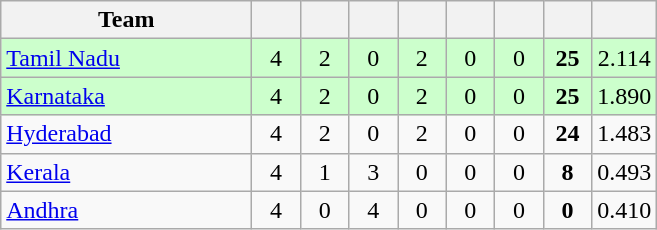<table class="wikitable" style="text-align:center">
<tr>
<th style="width:160px">Team</th>
<th style="width:25px"></th>
<th style="width:25px"></th>
<th style="width:25px"></th>
<th style="width:25px"></th>
<th style="width:25px"></th>
<th style="width:25px"></th>
<th style="width:25px"></th>
<th style="width:25px;"></th>
</tr>
<tr style="background:#cfc;">
<td style="text-align:left"><a href='#'>Tamil Nadu</a></td>
<td>4</td>
<td>2</td>
<td>0</td>
<td>2</td>
<td>0</td>
<td>0</td>
<td><strong>25</strong></td>
<td>2.114</td>
</tr>
<tr style="background:#cfc;">
<td style="text-align:left"><a href='#'>Karnataka</a></td>
<td>4</td>
<td>2</td>
<td>0</td>
<td>2</td>
<td>0</td>
<td>0</td>
<td><strong>25</strong></td>
<td>1.890</td>
</tr>
<tr>
<td style="text-align:left"><a href='#'>Hyderabad</a></td>
<td>4</td>
<td>2</td>
<td>0</td>
<td>2</td>
<td>0</td>
<td>0</td>
<td><strong>24</strong></td>
<td>1.483</td>
</tr>
<tr>
<td style="text-align:left"><a href='#'>Kerala</a></td>
<td>4</td>
<td>1</td>
<td>3</td>
<td>0</td>
<td>0</td>
<td>0</td>
<td><strong>8</strong></td>
<td>0.493</td>
</tr>
<tr>
<td style="text-align:left"><a href='#'>Andhra</a></td>
<td>4</td>
<td>0</td>
<td>4</td>
<td>0</td>
<td>0</td>
<td>0</td>
<td><strong>0</strong></td>
<td>0.410</td>
</tr>
</table>
